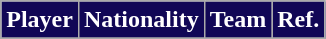<table class="wikitable">
<tr>
<th style="background: #110756;color:white">Player</th>
<th style="background: #110756;color:white">Nationality</th>
<th style="background: #110756;color:white">Team</th>
<th style="background: #110756;color:white">Ref.</th>
</tr>
<tr>
</tr>
</table>
